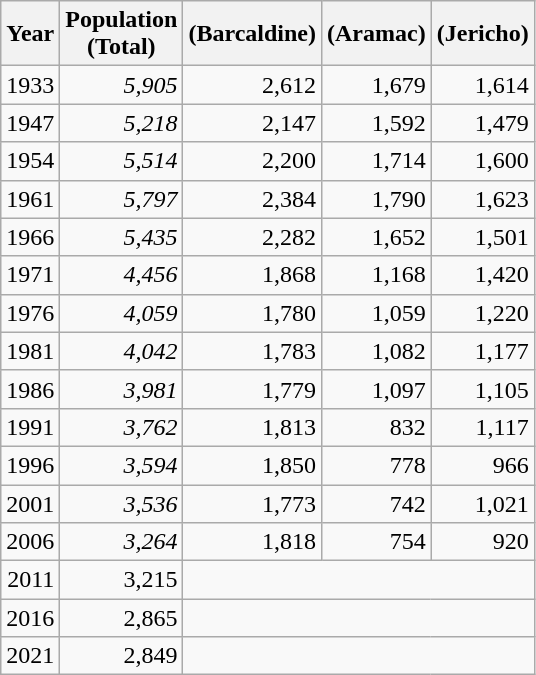<table class="wikitable" style="text-align:right;">
<tr>
<th>Year</th>
<th>Population<br>(Total)</th>
<th>(Barcaldine)</th>
<th>(Aramac)</th>
<th>(Jericho)</th>
</tr>
<tr>
<td>1933</td>
<td><em>5,905</em></td>
<td>2,612</td>
<td>1,679</td>
<td>1,614</td>
</tr>
<tr>
<td>1947</td>
<td><em>5,218</em></td>
<td>2,147</td>
<td>1,592</td>
<td>1,479</td>
</tr>
<tr>
<td>1954</td>
<td><em>5,514</em></td>
<td>2,200</td>
<td>1,714</td>
<td>1,600</td>
</tr>
<tr>
<td>1961</td>
<td><em>5,797</em></td>
<td>2,384</td>
<td>1,790</td>
<td>1,623</td>
</tr>
<tr>
<td>1966</td>
<td><em>5,435</em></td>
<td>2,282</td>
<td>1,652</td>
<td>1,501</td>
</tr>
<tr>
<td>1971</td>
<td><em>4,456</em></td>
<td>1,868</td>
<td>1,168</td>
<td>1,420</td>
</tr>
<tr>
<td>1976</td>
<td><em>4,059</em></td>
<td>1,780</td>
<td>1,059</td>
<td>1,220</td>
</tr>
<tr>
<td>1981</td>
<td><em>4,042</em></td>
<td>1,783</td>
<td>1,082</td>
<td>1,177</td>
</tr>
<tr>
<td>1986</td>
<td><em>3,981</em></td>
<td>1,779</td>
<td>1,097</td>
<td>1,105</td>
</tr>
<tr>
<td>1991</td>
<td><em>3,762</em></td>
<td>1,813</td>
<td>832</td>
<td>1,117</td>
</tr>
<tr>
<td>1996</td>
<td><em>3,594</em></td>
<td>1,850</td>
<td>778</td>
<td>966</td>
</tr>
<tr>
<td>2001</td>
<td><em>3,536</em></td>
<td>1,773</td>
<td>742</td>
<td>1,021</td>
</tr>
<tr>
<td>2006</td>
<td><em>3,264</em></td>
<td>1,818</td>
<td>754</td>
<td>920</td>
</tr>
<tr>
<td>2011</td>
<td>3,215</td>
<td colspan=3 style="text-align: left;"></td>
</tr>
<tr>
<td>2016</td>
<td>2,865</td>
<td colspan=3 style="text-align: left;"></td>
</tr>
<tr>
<td>2021</td>
<td>2,849</td>
<td colspan=3 style="text-align: left;"></td>
</tr>
</table>
